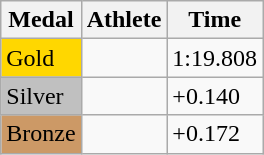<table class="wikitable">
<tr>
<th>Medal</th>
<th>Athlete</th>
<th>Time</th>
</tr>
<tr>
<td bgcolor="gold">Gold</td>
<td></td>
<td>1:19.808</td>
</tr>
<tr>
<td bgcolor="silver">Silver</td>
<td></td>
<td>+0.140</td>
</tr>
<tr>
<td bgcolor="CC9966">Bronze</td>
<td></td>
<td>+0.172</td>
</tr>
</table>
